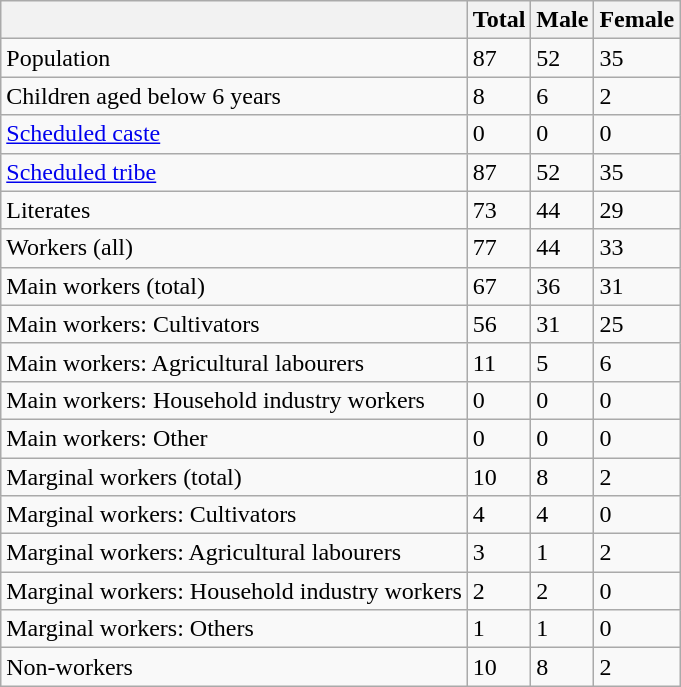<table class="wikitable sortable">
<tr>
<th></th>
<th>Total</th>
<th>Male</th>
<th>Female</th>
</tr>
<tr>
<td>Population</td>
<td>87</td>
<td>52</td>
<td>35</td>
</tr>
<tr>
<td>Children aged below 6 years</td>
<td>8</td>
<td>6</td>
<td>2</td>
</tr>
<tr>
<td><a href='#'>Scheduled caste</a></td>
<td>0</td>
<td>0</td>
<td>0</td>
</tr>
<tr>
<td><a href='#'>Scheduled tribe</a></td>
<td>87</td>
<td>52</td>
<td>35</td>
</tr>
<tr>
<td>Literates</td>
<td>73</td>
<td>44</td>
<td>29</td>
</tr>
<tr>
<td>Workers (all)</td>
<td>77</td>
<td>44</td>
<td>33</td>
</tr>
<tr>
<td>Main workers (total)</td>
<td>67</td>
<td>36</td>
<td>31</td>
</tr>
<tr>
<td>Main workers: Cultivators</td>
<td>56</td>
<td>31</td>
<td>25</td>
</tr>
<tr>
<td>Main workers: Agricultural labourers</td>
<td>11</td>
<td>5</td>
<td>6</td>
</tr>
<tr>
<td>Main workers: Household industry workers</td>
<td>0</td>
<td>0</td>
<td>0</td>
</tr>
<tr>
<td>Main workers: Other</td>
<td>0</td>
<td>0</td>
<td>0</td>
</tr>
<tr>
<td>Marginal workers (total)</td>
<td>10</td>
<td>8</td>
<td>2</td>
</tr>
<tr>
<td>Marginal workers: Cultivators</td>
<td>4</td>
<td>4</td>
<td>0</td>
</tr>
<tr>
<td>Marginal workers: Agricultural labourers</td>
<td>3</td>
<td>1</td>
<td>2</td>
</tr>
<tr>
<td>Marginal workers: Household industry workers</td>
<td>2</td>
<td>2</td>
<td>0</td>
</tr>
<tr>
<td>Marginal workers: Others</td>
<td>1</td>
<td>1</td>
<td>0</td>
</tr>
<tr>
<td>Non-workers</td>
<td>10</td>
<td>8</td>
<td>2</td>
</tr>
</table>
